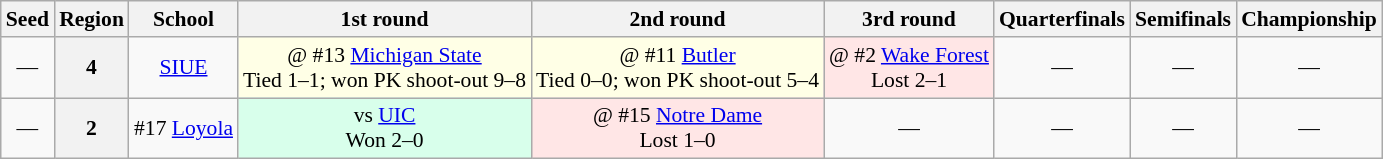<table class="sortable wikitable" style="white-space:nowrap; text-align:center; font-size:90%;">
<tr>
<th>Seed</th>
<th>Region</th>
<th>School</th>
<th>1st round</th>
<th>2nd round</th>
<th>3rd round</th>
<th>Quarterfinals</th>
<th>Semifinals</th>
<th>Championship</th>
</tr>
<tr>
<td>—</td>
<th>4</th>
<td><a href='#'>SIUE</a></td>
<td style="background:#FFFFE6;">@ #13 <a href='#'>Michigan State</a><br>Tied 1–1; won PK shoot-out 9–8</td>
<td style="background:#FFFFE6;">@ #11 <a href='#'>Butler</a><br>Tied 0–0; won PK shoot-out 5–4</td>
<td style="background:#FFE6E6;">@ #2 <a href='#'>Wake Forest</a><br>Lost 2–1</td>
<td>—</td>
<td>—</td>
<td>—</td>
</tr>
<tr>
<td>—</td>
<th>2</th>
<td>#17 <a href='#'>Loyola</a></td>
<td style="background:#D8FFEB;">vs <a href='#'>UIC</a><br>Won 2–0</td>
<td style="background:#FFE6E6;">@ #15 <a href='#'>Notre Dame</a><br>Lost 1–0</td>
<td>—</td>
<td>—</td>
<td>—</td>
<td>—</td>
</tr>
</table>
